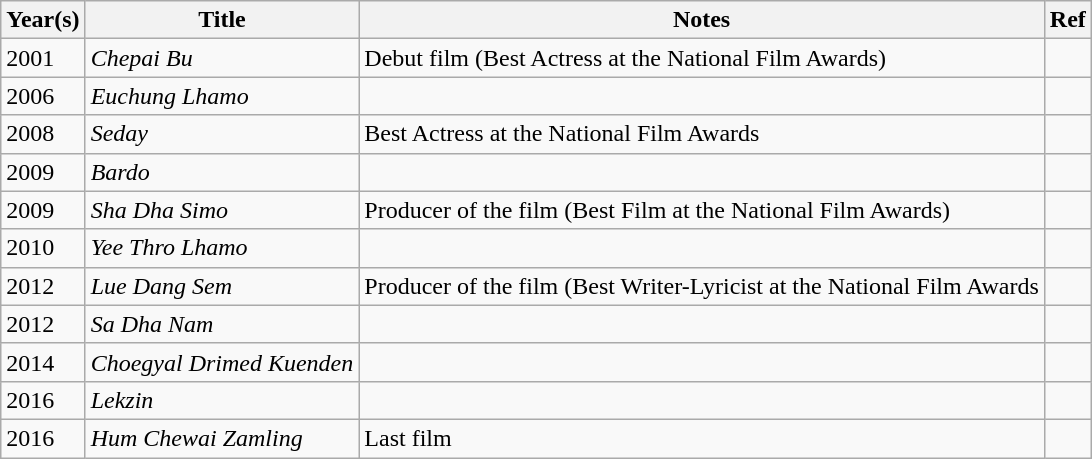<table class="wikitable sortable">
<tr>
<th>Year(s)</th>
<th>Title</th>
<th>Notes</th>
<th>Ref</th>
</tr>
<tr>
<td>2001</td>
<td><em>Chepai Bu</em></td>
<td>Debut film (Best Actress at the National Film Awards)</td>
<td></td>
</tr>
<tr>
<td>2006</td>
<td><em>Euchung Lhamo</em></td>
<td></td>
<td></td>
</tr>
<tr>
<td>2008</td>
<td><em>Seday</em></td>
<td>Best Actress at the National Film Awards</td>
<td></td>
</tr>
<tr>
<td>2009</td>
<td><em>Bardo</em></td>
<td></td>
<td></td>
</tr>
<tr>
<td>2009</td>
<td><em>Sha Dha Simo</em></td>
<td>Producer of the film (Best Film at the National Film Awards)</td>
<td></td>
</tr>
<tr>
<td>2010</td>
<td><em>Yee Thro Lhamo</em></td>
<td></td>
<td></td>
</tr>
<tr>
<td>2012</td>
<td><em>Lue Dang Sem</em></td>
<td>Producer of the film (Best Writer-Lyricist at the National Film Awards</td>
<td></td>
</tr>
<tr>
<td>2012</td>
<td><em>Sa Dha Nam</em></td>
<td></td>
<td></td>
</tr>
<tr>
<td>2014</td>
<td><em>Choegyal Drimed Kuenden</em></td>
<td></td>
<td></td>
</tr>
<tr>
<td>2016</td>
<td><em>Lekzin</em></td>
<td></td>
<td></td>
</tr>
<tr>
<td>2016</td>
<td><em>Hum Chewai Zamling</em></td>
<td>Last film</td>
<td></td>
</tr>
</table>
